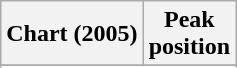<table class="wikitable sortable">
<tr>
<th>Chart (2005)</th>
<th>Peak<br>position</th>
</tr>
<tr>
</tr>
<tr>
</tr>
</table>
